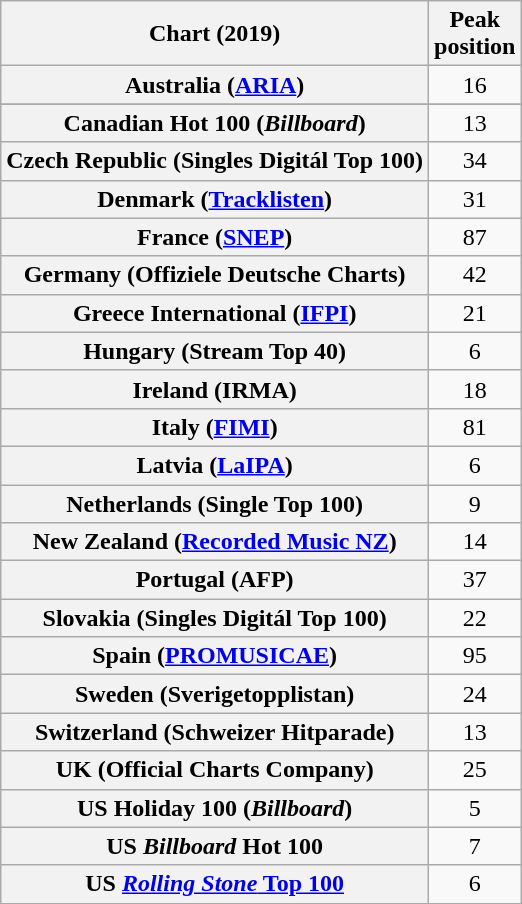<table class="wikitable sortable plainrowheaders">
<tr>
<th scope="col">Chart (2019)</th>
<th scope="col">Peak<br>position</th>
</tr>
<tr>
<th scope="row">Australia (<a href='#'>ARIA</a>)</th>
<td style="text-align:center;">16</td>
</tr>
<tr>
</tr>
<tr>
<th scope="row">Canadian Hot 100 (<em>Billboard</em>)</th>
<td style="text-align:center;">13</td>
</tr>
<tr>
<th scope="row">Czech Republic (Singles Digitál Top 100)</th>
<td style="text-align:center;">34</td>
</tr>
<tr>
<th scope="row">Denmark (<a href='#'>Tracklisten</a>)</th>
<td style="text-align:center;">31</td>
</tr>
<tr>
<th scope="row">France (<a href='#'>SNEP</a>)</th>
<td style="text-align:center;">87</td>
</tr>
<tr>
<th scope="row">Germany (Offiziele Deutsche Charts)</th>
<td style="text-align:center;">42</td>
</tr>
<tr>
<th scope="row">Greece International (<a href='#'>IFPI</a>)</th>
<td style="text-align:center;">21</td>
</tr>
<tr>
<th scope="row">Hungary (Stream Top 40)</th>
<td style="text-align:center;">6</td>
</tr>
<tr>
<th scope="row">Ireland (IRMA)</th>
<td style="text-align:center;">18</td>
</tr>
<tr>
<th scope="row">Italy (<a href='#'>FIMI</a>)</th>
<td style="text-align:center;">81</td>
</tr>
<tr>
<th scope="row">Latvia (<a href='#'>LaIPA</a>)</th>
<td style="text-align:center;">6</td>
</tr>
<tr>
<th scope="row">Netherlands (Single Top 100)</th>
<td style="text-align:center;">9</td>
</tr>
<tr>
<th scope="row">New Zealand (<a href='#'>Recorded Music NZ</a>)</th>
<td style="text-align:center;">14</td>
</tr>
<tr>
<th scope="row">Portugal (AFP)</th>
<td style="text-align:center;">37</td>
</tr>
<tr>
<th scope="row">Slovakia (Singles Digitál Top 100)</th>
<td style="text-align:center;">22</td>
</tr>
<tr>
<th scope="row">Spain (<a href='#'>PROMUSICAE</a>)</th>
<td style="text-align:center;">95</td>
</tr>
<tr>
<th scope="row">Sweden (Sverigetopplistan)</th>
<td style="text-align:center;">24</td>
</tr>
<tr>
<th scope="row">Switzerland (Schweizer Hitparade)</th>
<td style="text-align:center;">13</td>
</tr>
<tr>
<th scope="row">UK (Official Charts Company)</th>
<td style="text-align:center;">25</td>
</tr>
<tr>
<th scope="row">US Holiday 100 (<em>Billboard</em>)</th>
<td style="text-align:center;">5</td>
</tr>
<tr>
<th scope="row">US <em>Billboard</em> Hot 100</th>
<td style="text-align:center;">7</td>
</tr>
<tr>
<th scope="row">US <a href='#'><em>Rolling Stone</em> Top 100</a></th>
<td style="text-align:center;">6</td>
</tr>
</table>
